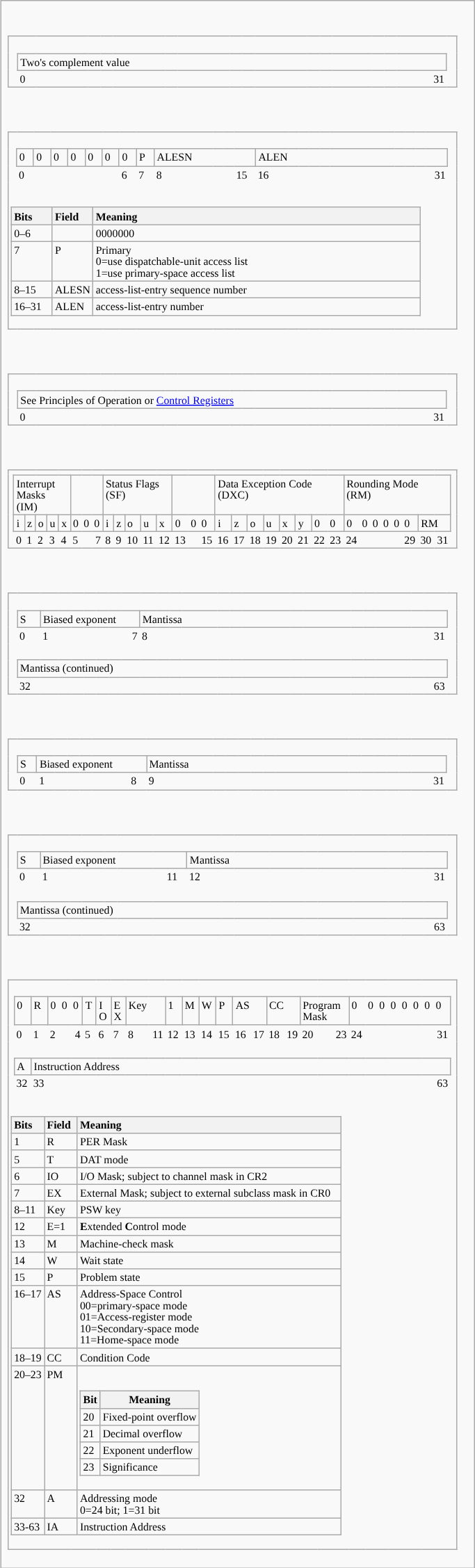<table class="infobox" style="font-size:88%">
<tr>
<td style="border-style: none;"><br><table class="wikitable" style="font-size:75%">
<tr>
<td colspan=34 style="border-style: none;"><br></td>
</tr>
<tr>
<td style="width:.5%; text-align:left;  border-style: none none none none;"></td>
<td colspan=32>Two's complement value</td>
<td style="width:.5%; text-align:left;  border-style: none none none none;"></td>
</tr>
<tr>
<td style="width:.5%; text-align:left;  border-style: none none none none;"></td>
<td style="width:1%;  text-align:left;  border-style: none none none none;">0</td>
<td style="width:1%;  text-align:left;  border-style: none none none none;"></td>
<td style="width:1%;  text-align:left;  border-style: none none none none;"></td>
<td style="width:1%;  text-align:left;  border-style: none none none none;"></td>
<td style="width:1%;  text-align:left;  border-style: none none none none;"></td>
<td style="width:1%;  text-align:left;  border-style: none none none none;"></td>
<td style="width:1%;  text-align:left;  border-style: none none none none;"></td>
<td style="width:1%;  text-align:left;  border-style: none none none none;"></td>
<td style="width:1%;  text-align:left;  border-style: none none none none;"></td>
<td style="width:1%;  text-align:left;  border-style: none none none none;"></td>
<td style="width:1%;  text-align:left;  border-style: none none none none;"></td>
<td style="width:1%;  text-align:left;  border-style: none none none none;"></td>
<td style="width:1%;  text-align:left;  border-style: none none none none;"></td>
<td style="width:1%;  text-align:left;  border-style: none none none none;"></td>
<td style="width:1%;  text-align:left;  border-style: none none none none;"></td>
<td style="width:1%;  text-align:left;  border-style: none none none none;"></td>
<td style="width:1%;  text-align:left;  border-style: none none none none;"></td>
<td style="width:1%;  text-align:left;  border-style: none none none none;"></td>
<td style="width:1%;  text-align:left;  border-style: none none none none;"></td>
<td style="width:1%;  text-align:left;  border-style: none none none none;"></td>
<td style="width:1%;  text-align:left;  border-style: none none none none;"></td>
<td style="width:1%;  text-align:left;  border-style: none none none none;"></td>
<td style="width:1%;  text-align:left;  border-style: none none none none;"></td>
<td style="width:1%;  text-align:left;  border-style: none none none none;"></td>
<td style="width:1%;  text-align:left;  border-style: none none none none;"></td>
<td style="width:1%;  text-align:left;  border-style: none none none none;"></td>
<td style="width:1%;  text-align:left;  border-style: none none none none;"></td>
<td style="width:1%;  text-align:left;  border-style: none none none none;"></td>
<td style="width:1%;  text-align:left;  border-style: none none none none;"></td>
<td style="width:1%;  text-align:left;  border-style: none none none none;"></td>
<td style="width:1%;  text-align:left;  border-style: none none none none;"></td>
<td style="width:1%;  text-align:right; border-style: none none none none;">31</td>
<td style="width:.5%; text-align:left;  border-style: none none none none;"></td>
</tr>
</table>
</td>
</tr>
<tr>
<td style="border-style: none;"><br><table class="wikitable" style="font-size:75%">
<tr>
<td colspan=34 style="border-style: none;"><br></td>
</tr>
<tr>
<td style="width:.5%; text-align:left;  border-style: none none none none;"></td>
<td>0</td>
<td>0</td>
<td>0</td>
<td>0</td>
<td>0</td>
<td>0</td>
<td>0</td>
<td>P</td>
<td colspan=8>ALESN</td>
<td colspan=16>ALEN</td>
<td style="width:.5%; text-align:left;  border-style: none none none none;"></td>
</tr>
<tr>
<td style="width:.5%; text-align:left;  border-style: none none none none;"></td>
<td style="width:1%;  text-align:left;  border-style: none none none none;">0</td>
<td style="width:1%;  text-align:left;  border-style: none none none none;"></td>
<td style="width:1%;  text-align:left;  border-style: none none none none;"></td>
<td style="width:1%;  text-align:left;  border-style: none none none none;"></td>
<td style="width:1%;  text-align:left;  border-style: none none none none;"></td>
<td style="width:1%;  text-align:left;  border-style: none none none none;"></td>
<td style="width:1%;  text-align:left;  border-style: none none none none;">6</td>
<td style="width:1%;  text-align:left;  border-style: none none none none;">7</td>
<td style="width:1%;  text-align:left;  border-style: none none none none;">8</td>
<td style="width:1%;  text-align:left;  border-style: none none none none;"></td>
<td style="width:1%;  text-align:left;  border-style: none none none none;"></td>
<td style="width:1%;  text-align:left;  border-style: none none none none;"></td>
<td style="width:1%;  text-align:left;  border-style: none none none none;"></td>
<td style="width:1%;  text-align:left;  border-style: none none none none;"></td>
<td style="width:1%;  text-align:left;  border-style: none none none none;"></td>
<td style="width:1%;  text-align:left;  border-style: none none none none;">15</td>
<td style="width:1%;  text-align:left;  border-style: none none none none;">16</td>
<td style="width:1%;  text-align:left;  border-style: none none none none;"></td>
<td style="width:1%;  text-align:left;  border-style: none none none none;"></td>
<td style="width:1%;  text-align:left;  border-style: none none none none;"></td>
<td style="width:1%;  text-align:left;  border-style: none none none none;"></td>
<td style="width:1%;  text-align:left;  border-style: none none none none;"></td>
<td style="width:1%;  text-align:left;  border-style: none none none none;"></td>
<td style="width:1%;  text-align:left;  border-style: none none none none;"></td>
<td style="width:1%;  text-align:left;  border-style: none none none none;"></td>
<td style="width:1%;  text-align:left;  border-style: none none none none;"></td>
<td style="width:1%;  text-align:left;  border-style: none none none none;"></td>
<td style="width:1%;  text-align:left;  border-style: none none none none;"></td>
<td style="width:1%;  text-align:left;  border-style: none none none none;"></td>
<td style="width:1%;  text-align:left;  border-style: none none none none;"></td>
<td style="width:1%;  text-align:left;  border-style: none none none none;"></td>
<td style="width:1%;  text-align:right; border-style: none none none none;">31</td>
<td style="width:.5%; text-align:left;  border-style: none none none none;"></td>
</tr>
<tr>
<td colspan="34" style="border-style: none;"><br><table class="wikitable mw-collapsible autocollapse">
<tr>
<th style="width:10%; text-align:left;">Bits</th>
<th style="width:10%; text-align:left;">Field</th>
<th style="width:80%; text-align:left;">Meaning</th>
</tr>
<tr>
<td>0–6</td>
<td></td>
<td>0000000</td>
</tr>
<tr>
<td>7</td>
<td>P</td>
<td>Primary<br>0=use dispatchable-unit access list<br>1=use primary-space access list</td>
</tr>
<tr>
<td>8–15</td>
<td>ALESN</td>
<td>access-list-entry sequence number</td>
</tr>
<tr>
<td>16–31</td>
<td>ALEN</td>
<td>access-list-entry number</td>
</tr>
</table>
</td>
</tr>
</table>
</td>
</tr>
<tr>
<td style="border-style: none;"><br><table class="wikitable" style="font-size:75%">
<tr>
<td colspan=34 style="border-style: none;"><br></td>
</tr>
<tr>
<td style="width:.5%; text-align:left;  border-style: none none none none;"></td>
<td colspan=32>See  Principles of Operation or <a href='#'>Control Registers</a></td>
<td style="width:.5%; text-align:left;  border-style: none none none none;"></td>
</tr>
<tr>
<td style="width:.5%; text-align:left;  border-style: none none none none;"></td>
<td style="width:1%;  text-align:left;  border-style: none none none none;">0</td>
<td style="width:1%;  text-align:left;  border-style: none none none none;"></td>
<td style="width:1%;  text-align:left;  border-style: none none none none;"></td>
<td style="width:1%;  text-align:left;  border-style: none none none none;"></td>
<td style="width:1%;  text-align:left;  border-style: none none none none;"></td>
<td style="width:1%;  text-align:left;  border-style: none none none none;"></td>
<td style="width:1%;  text-align:left;  border-style: none none none none;"></td>
<td style="width:1%;  text-align:left;  border-style: none none none none;"></td>
<td style="width:1%;  text-align:left;  border-style: none none none none;"></td>
<td style="width:1%;  text-align:left;  border-style: none none none none;"></td>
<td style="width:1%;  text-align:left;  border-style: none none none none;"></td>
<td style="width:1%;  text-align:left;  border-style: none none none none;"></td>
<td style="width:1%;  text-align:left;  border-style: none none none none;"></td>
<td style="width:1%;  text-align:left;  border-style: none none none none;"></td>
<td style="width:1%;  text-align:left;  border-style: none none none none;"></td>
<td style="width:1%;  text-align:left;  border-style: none none none none;"></td>
<td style="width:1%;  text-align:left;  border-style: none none none none;"></td>
<td style="width:1%;  text-align:left;  border-style: none none none none;"></td>
<td style="width:1%;  text-align:left;  border-style: none none none none;"></td>
<td style="width:1%;  text-align:left;  border-style: none none none none;"></td>
<td style="width:1%;  text-align:left;  border-style: none none none none;"></td>
<td style="width:1%;  text-align:left;  border-style: none none none none;"></td>
<td style="width:1%;  text-align:left;  border-style: none none none none;"></td>
<td style="width:1%;  text-align:left;  border-style: none none none none;"></td>
<td style="width:1%;  text-align:left;  border-style: none none none none;"></td>
<td style="width:1%;  text-align:left;  border-style: none none none none;"></td>
<td style="width:1%;  text-align:left;  border-style: none none none none;"></td>
<td style="width:1%;  text-align:left;  border-style: none none none none;"></td>
<td style="width:1%;  text-align:left;  border-style: none none none none;"></td>
<td style="width:1%;  text-align:left;  border-style: none none none none;"></td>
<td style="width:1%;  text-align:left;  border-style: none none none none;"></td>
<td style="width:1%;  text-align:right; border-style: none none none none;">31</td>
<td style="width:.5%; text-align:left;  border-style: none none none none;"></td>
</tr>
</table>
</td>
</tr>
<tr>
<td style="border-style: none;"><br><table class="wikitable" style="font-size:75%">
<tr>
<td style="width:.5%; text-align:left;  border-style: none none none none;"></td>
</tr>
<tr>
<td style="width:.5%; text-align:left;  border-style: none none none none;"></td>
<td colspan=5>Interrupt Masks<br>(IM)</td>
<td colspan=3></td>
<td colspan=5>Status Flags<br>(SF)</td>
<td colspan=3></td>
<td colspan=8>Data Exception Code<br>(DXC)</td>
<td colspan=8>Rounding Mode<br>(RM)</td>
</tr>
<tr>
<td style="width:.5%; text-align:left;  border-style: none none none none;"></td>
<td>i</td>
<td>z</td>
<td>o</td>
<td>u</td>
<td>x</td>
<td style="width:1%;  text-align:left;  border-style: none none solid none;">0</td>
<td style="width:1%;  text-align:left;  border-style: none none solid none;">0</td>
<td style="width:1%;  text-align:left;  border-style: none none solid none;">0</td>
<td>i</td>
<td>z</td>
<td>o</td>
<td>u</td>
<td>x</td>
<td style="width:1%;  text-align:left;  border-style: none none solid none;">0</td>
<td style="width:1%;  text-align:left;  border-style: none none solid none;">0</td>
<td style="width:1%;  text-align:left;  border-style: none none solid none;">0</td>
<td>i</td>
<td>z</td>
<td>o</td>
<td>u</td>
<td>x</td>
<td>y</td>
<td style="width:1%;  text-align:left;  border-style: none none solid none;">0</td>
<td style="width:1%;  text-align:left;  border-style: none solid solid none;">0</td>
<td style="width:1%;  text-align:left;  border-style: none none solid solid;">0</td>
<td style="width:1%;  text-align:left;  border-style: none none solid none;">0</td>
<td style="width:1%;  text-align:left;  border-style: none none solid none;">0</td>
<td style="width:1%;  text-align:left;  border-style: none none solid none;">0</td>
<td style="width:1%;  text-align:left;  border-style: none none solid none;">0</td>
<td style="width:1%;  text-align:left;  border-style: none none solid none;">0</td>
<td colspan=2>RM</td>
<td style="width:.5%; text-align:left;  border-style: none none none none;"></td>
</tr>
<tr>
<td style="width:.5%; text-align:left;  border-style: none none none none;"></td>
<td style="width:1%;  text-align:left;  border-style: none none none none;">0</td>
<td style="width:1%;  text-align:left;  border-style: none none none none;">1</td>
<td style="width:1%;  text-align:left;  border-style: none none none none;">2</td>
<td style="width:1%;  text-align:left;  border-style: none none none none;">3</td>
<td style="width:1%;  text-align:left;  border-style: none none none none;">4</td>
<td style="width:1%;  text-align:left;  border-style: none none none none;">5</td>
<td style="width:1%;  text-align:left;  border-style: none none none none;"></td>
<td style="width:1%;  text-align:right; border-style: none none none none;">7</td>
<td style="width:1%;  text-align:left;  border-style: none none none none;">8</td>
<td style="width:1%;  text-align:left;  border-style: none none none none;">9</td>
<td style="width:1%;  text-align:left;  border-style: none none none none;">10</td>
<td style="width:1%;  text-align:left;  border-style: none none none none;">11</td>
<td style="width:1%;  text-align:left;  border-style: none none none none;">12</td>
<td style="width:1%;  text-align:left;  border-style: none none none none;">13</td>
<td style="width:1%;  text-align:left;  border-style: none none none none;"></td>
<td style="width:1%;  text-align:left;  border-style: none none none none;">15</td>
<td style="width:1%;  text-align:left;  border-style: none none none none;">16</td>
<td style="width:1%;  text-align:left;  border-style: none none none none;">17</td>
<td style="width:1%;  text-align:left;  border-style: none none none none;">18</td>
<td style="width:1%;  text-align:left;  border-style: none none none none;">19</td>
<td style="width:1%;  text-align:left;  border-style: none none none none;">20</td>
<td style="width:1%;  text-align:left;  border-style: none none none none;">21</td>
<td style="width:1%;  text-align:left;  border-style: none none none none;">22</td>
<td style="width:1%;  text-align:left;  border-style: none none none none;">23</td>
<td style="width:1%;  text-align:left;  border-style: none none none none;">24</td>
<td style="width:1%;  text-align:left;  border-style: none none none none;"></td>
<td style="width:1%;  text-align:left;  border-style: none none none none;"></td>
<td style="width:1%;  text-align:left;  border-style: none none none none;"></td>
<td style="width:1%;  text-align:left;  border-style: none none none none;"></td>
<td style="width:1%;  text-align:left;  border-style: none none none none;">29</td>
<td style="width:1%;  text-align:left;  border-style: none none none none;">30</td>
<td style="width:1%;  text-align:right; border-style: none none none none;">31</td>
<td style="width:.5%; text-align:left;  border-style: none none none none;"></td>
</tr>
</table>
</td>
</tr>
<tr>
<td style="border-style: none;"><br><table class="wikitable" style="font-size:75%">
<tr>
<td colspan=34 style="border-style: none;"><br></td>
</tr>
<tr>
<td style="width:.5%; text-align:left;  border-style: none none none none;"></td>
<td>S</td>
<td colspan=7>Biased exponent</td>
<td colspan=24>Mantissa</td>
<td style="width:.5%; text-align:left;  border-style: none none none none;"></td>
</tr>
<tr>
<td style="width:.5%; text-align:left;  border-style: none none none none;"></td>
<td style="width:1%;  text-align:left;  border-style: none none none none;">0</td>
<td style="width:1%;  text-align:left;  border-style: none none none none;">1</td>
<td style="width:1%;  text-align:left;  border-style: none none none none;"></td>
<td style="width:1%;  text-align:left;  border-style: none none none none;"></td>
<td style="width:1%;  text-align:left;  border-style: none none none none;"></td>
<td style="width:1%;  text-align:left;  border-style: none none none none;"></td>
<td style="width:1%;  text-align:left;  border-style: none none none none;"></td>
<td style="width:1%;  text-align:right; border-style: none none none none;">7</td>
<td style="width:1%;  text-align:left;  border-style: none none none none;">8</td>
<td style="width:1%;  text-align:left;  border-style: none none none none;"></td>
<td style="width:1%;  text-align:left;  border-style: none none none none;"></td>
<td style="width:1%;  text-align:left;  border-style: none none none none;"></td>
<td style="width:1%;  text-align:left;  border-style: none none none none;"></td>
<td style="width:1%;  text-align:left;  border-style: none none none none;"></td>
<td style="width:1%;  text-align:left;  border-style: none none none none;"></td>
<td style="width:1%;  text-align:left;  border-style: none none none none;"></td>
<td style="width:1%;  text-align:left;  border-style: none none none none;"></td>
<td style="width:1%;  text-align:left;  border-style: none none none none;"></td>
<td style="width:1%;  text-align:left;  border-style: none none none none;"></td>
<td style="width:1%;  text-align:left;  border-style: none none none none;"></td>
<td style="width:1%;  text-align:left;  border-style: none none none none;"></td>
<td style="width:1%;  text-align:left;  border-style: none none none none;"></td>
<td style="width:1%;  text-align:left;  border-style: none none none none;"></td>
<td style="width:1%;  text-align:left;  border-style: none none none none;"></td>
<td style="width:1%;  text-align:left;  border-style: none none none none;"></td>
<td style="width:1%;  text-align:left;  border-style: none none none none;"></td>
<td style="width:1%;  text-align:left;  border-style: none none none none;"></td>
<td style="width:1%;  text-align:left;  border-style: none none none none;"></td>
<td style="width:1%;  text-align:left;  border-style: none none none none;"></td>
<td style="width:1%;  text-align:left;  border-style: none none none none;"></td>
<td style="width:1%;  text-align:left;  border-style: none none none none;"></td>
<td style="width:1%;  text-align:right; border-style: none none none none;">31</td>
<td style="width:.5%; text-align:left;  border-style: none none none none;"></td>
</tr>
<tr>
<td colspan=34 style="border-style: none;"><br></td>
</tr>
<tr>
<td style="width:.5%; text-align:left;  border-style: none none none none;"></td>
<td colspan=32>Mantissa (continued)</td>
<td style="width:.5%; text-align:left;  border-style: none none none none;"></td>
</tr>
<tr>
<td style="width:.5%; text-align:left;  border-style: none  none  none  none;"></td>
<td style="width:1%;  text-align:left;  border-style: none  none  none  none;">32</td>
<td style="width:1%;  text-align:left;  border-style: none  none  none  none;"></td>
<td style="width:1%;  text-align:left;  border-style: none  none  none  none;"></td>
<td style="width:1%;  text-align:left;  border-style: none  none  none  none;"></td>
<td style="width:1%;  text-align:left;  border-style: none  none  none  none;"></td>
<td style="width:1%;  text-align:left;  border-style: none  none  none  none;"></td>
<td style="width:1%;  text-align:left;  border-style: none  none  none  none;"></td>
<td style="width:1%;  text-align:left;  border-style: none  none  none  none;"></td>
<td style="width:1%;  text-align:left;  border-style: none  none  none  none;"></td>
<td style="width:1%;  text-align:left;  border-style: none  none  none  none;"></td>
<td style="width:1%;  text-align:left;  border-style: none  none  none  none;"></td>
<td style="width:1%;  text-align:left;  border-style: none  none  none  none;"></td>
<td style="width:1%;  text-align:left;  border-style: none  none  none  none;"></td>
<td style="width:1%;  text-align:left;  border-style: none  none  none  none;"></td>
<td style="width:1%;  text-align:left;  border-style: none  none  none  none;"></td>
<td style="width:1%;  text-align:left;  border-style: none  none  none  none;"></td>
<td style="width:1%;  text-align:left;  border-style: none  none  none  none;"></td>
<td style="width:1%;  text-align:left;  border-style: none  none  none  none;"></td>
<td style="width:1%;  text-align:left;  border-style: none  none  none  none;"></td>
<td style="width:1%;  text-align:left;  border-style: none  none  none  none;"></td>
<td style="width:1%;  text-align:left;  border-style: none  none  none  none;"></td>
<td style="width:1%;  text-align:left;  border-style: none  none  none  none;"></td>
<td style="width:1%;  text-align:left;  border-style: none  none  none  none;"></td>
<td style="width:1%;  text-align:left;  border-style: none  none  none  none;"></td>
<td style="width:1%;  text-align:left;  border-style: none  none  none  none;"></td>
<td style="width:1%;  text-align:left;  border-style: none  none  none  none;"></td>
<td style="width:1%;  text-align:left;  border-style: none  none  none  none;"></td>
<td style="width:1%;  text-align:left;  border-style: none  none  none  none;"></td>
<td style="width:1%;  text-align:left;  border-style: none  none  none  none;"></td>
<td style="width:1%;  text-align:left;  border-style: none  none  none  none;"></td>
<td style="width:1%;  text-align:left;  border-style: none  none  none  none;"></td>
<td style="width:1%;  text-align:right; border-style: none  none  none  none;">63</td>
<td style="width:.5%; text-align:left;  border-style: none  none  none  none;"></td>
</tr>
</table>
</td>
</tr>
<tr>
<td style="border-style: none;"><br><table class="wikitable" style="font-size:75%">
<tr>
<td colspan=34 style="border-style: none;"><br></td>
</tr>
<tr>
<td style="width:.5%; text-align:left;  border-style: none none none none;"></td>
<td>S</td>
<td colspan=8>Biased exponent</td>
<td colspan=23>Mantissa</td>
<td style="width:.5%; text-align:left;  border-style: none none none none;"></td>
</tr>
<tr>
<td style="width:.5%; text-align:left;  border-style: none none none none;"></td>
<td style="width:1%;  text-align:left;  border-style: none none none none;">0</td>
<td style="width:1%;  text-align:left;  border-style: none none none none;">1</td>
<td style="width:1%;  text-align:left;  border-style: none none none none;"></td>
<td style="width:1%;  text-align:left;  border-style: none none none none;"></td>
<td style="width:1%;  text-align:left;  border-style: none none none none;"></td>
<td style="width:1%;  text-align:left;  border-style: none none none none;"></td>
<td style="width:1%;  text-align:left;  border-style: none none none none;"></td>
<td style="width:1%;  text-align:right; border-style: none none none none;"></td>
<td style="width:1%;  text-align:left;  border-style: none none none none;">8</td>
<td style="width:1%;  text-align:left;  border-style: none none none none;">9</td>
<td style="width:1%;  text-align:left;  border-style: none none none none;"></td>
<td style="width:1%;  text-align:left;  border-style: none none none none;"></td>
<td style="width:1%;  text-align:left;  border-style: none none none none;"></td>
<td style="width:1%;  text-align:left;  border-style: none none none none;"></td>
<td style="width:1%;  text-align:left;  border-style: none none none none;"></td>
<td style="width:1%;  text-align:left;  border-style: none none none none;"></td>
<td style="width:1%;  text-align:left;  border-style: none none none none;"></td>
<td style="width:1%;  text-align:left;  border-style: none none none none;"></td>
<td style="width:1%;  text-align:left;  border-style: none none none none;"></td>
<td style="width:1%;  text-align:left;  border-style: none none none none;"></td>
<td style="width:1%;  text-align:left;  border-style: none none none none;"></td>
<td style="width:1%;  text-align:left;  border-style: none none none none;"></td>
<td style="width:1%;  text-align:left;  border-style: none none none none;"></td>
<td style="width:1%;  text-align:left;  border-style: none none none none;"></td>
<td style="width:1%;  text-align:left;  border-style: none none none none;"></td>
<td style="width:1%;  text-align:left;  border-style: none none none none;"></td>
<td style="width:1%;  text-align:left;  border-style: none none none none;"></td>
<td style="width:1%;  text-align:left;  border-style: none none none none;"></td>
<td style="width:1%;  text-align:left;  border-style: none none none none;"></td>
<td style="width:1%;  text-align:left;  border-style: none none none none;"></td>
<td style="width:1%;  text-align:left;  border-style: none none none none;"></td>
<td style="width:1%;  text-align:right; border-style: none none none none;">31</td>
<td style="width:.5%; text-align:left;  border-style: none none none none;"></td>
</tr>
</table>
</td>
</tr>
<tr>
<td style="border-style: none;"><br><table class="wikitable" style="font-size:75%">
<tr>
<td colspan=34 style="border-style: none;"><br></td>
</tr>
<tr>
<td style="width:.5%; text-align:left;  border-style: none none none none;"></td>
<td>S</td>
<td colspan=11>Biased exponent</td>
<td colspan=20>Mantissa</td>
<td style="width:.5%; text-align:left;  border-style: none none none none;"></td>
</tr>
<tr>
<td style="width:.5%; text-align:left;  border-style: none none none none;"></td>
<td style="width:1%;  text-align:left;  border-style: none none none none;">0</td>
<td style="width:1%;  text-align:left;  border-style: none none none none;">1</td>
<td style="width:1%;  text-align:left;  border-style: none none none none;"></td>
<td style="width:1%;  text-align:left;  border-style: none none none none;"></td>
<td style="width:1%;  text-align:left;  border-style: none none none none;"></td>
<td style="width:1%;  text-align:left;  border-style: none none none none;"></td>
<td style="width:1%;  text-align:left;  border-style: none none none none;"></td>
<td style="width:1%;  text-align:right; border-style: none none none none;"></td>
<td style="width:1%;  text-align:left;  border-style: none none none none;"></td>
<td style="width:1%;  text-align:left;  border-style: none none none none;"></td>
<td style="width:1%;  text-align:left;  border-style: none none none none;"></td>
<td style="width:1%;  text-align:left;  border-style: none none none none;">11</td>
<td style="width:1%;  text-align:left;  border-style: none none none none;">12</td>
<td style="width:1%;  text-align:left;  border-style: none none none none;"></td>
<td style="width:1%;  text-align:left;  border-style: none none none none;"></td>
<td style="width:1%;  text-align:left;  border-style: none none none none;"></td>
<td style="width:1%;  text-align:left;  border-style: none none none none;"></td>
<td style="width:1%;  text-align:left;  border-style: none none none none;"></td>
<td style="width:1%;  text-align:left;  border-style: none none none none;"></td>
<td style="width:1%;  text-align:left;  border-style: none none none none;"></td>
<td style="width:1%;  text-align:left;  border-style: none none none none;"></td>
<td style="width:1%;  text-align:left;  border-style: none none none none;"></td>
<td style="width:1%;  text-align:left;  border-style: none none none none;"></td>
<td style="width:1%;  text-align:left;  border-style: none none none none;"></td>
<td style="width:1%;  text-align:left;  border-style: none none none none;"></td>
<td style="width:1%;  text-align:left;  border-style: none none none none;"></td>
<td style="width:1%;  text-align:left;  border-style: none none none none;"></td>
<td style="width:1%;  text-align:left;  border-style: none none none none;"></td>
<td style="width:1%;  text-align:left;  border-style: none none none none;"></td>
<td style="width:1%;  text-align:left;  border-style: none none none none;"></td>
<td style="width:1%;  text-align:left;  border-style: none none none none;"></td>
<td style="width:1%;  text-align:right; border-style: none none none none;">31</td>
<td style="width:.5%; text-align:left;  border-style: none none none none;"></td>
</tr>
<tr>
<td colspan=34 style="border-style: none;"><br></td>
</tr>
<tr>
<td style="width:.5%; text-align:left;  border-style: none none none none;"></td>
<td colspan=32>Mantissa (continued)</td>
<td style="width:.5%; text-align:left;  border-style: none none none none;"></td>
</tr>
<tr>
<td style="width:.5%; text-align:left;  border-style: none  none  none  none;"></td>
<td style="width:1%;  text-align:left;  border-style: none  none  none  none;">32</td>
<td style="width:1%;  text-align:left;  border-style: none  none  none  none;"></td>
<td style="width:1%;  text-align:left;  border-style: none  none  none  none;"></td>
<td style="width:1%;  text-align:left;  border-style: none  none  none  none;"></td>
<td style="width:1%;  text-align:left;  border-style: none  none  none  none;"></td>
<td style="width:1%;  text-align:left;  border-style: none  none  none  none;"></td>
<td style="width:1%;  text-align:left;  border-style: none  none  none  none;"></td>
<td style="width:1%;  text-align:left;  border-style: none  none  none  none;"></td>
<td style="width:1%;  text-align:left;  border-style: none  none  none  none;"></td>
<td style="width:1%;  text-align:left;  border-style: none  none  none  none;"></td>
<td style="width:1%;  text-align:left;  border-style: none  none  none  none;"></td>
<td style="width:1%;  text-align:left;  border-style: none  none  none  none;"></td>
<td style="width:1%;  text-align:left;  border-style: none  none  none  none;"></td>
<td style="width:1%;  text-align:left;  border-style: none  none  none  none;"></td>
<td style="width:1%;  text-align:left;  border-style: none  none  none  none;"></td>
<td style="width:1%;  text-align:left;  border-style: none  none  none  none;"></td>
<td style="width:1%;  text-align:left;  border-style: none  none  none  none;"></td>
<td style="width:1%;  text-align:left;  border-style: none  none  none  none;"></td>
<td style="width:1%;  text-align:left;  border-style: none  none  none  none;"></td>
<td style="width:1%;  text-align:left;  border-style: none  none  none  none;"></td>
<td style="width:1%;  text-align:left;  border-style: none  none  none  none;"></td>
<td style="width:1%;  text-align:left;  border-style: none  none  none  none;"></td>
<td style="width:1%;  text-align:left;  border-style: none  none  none  none;"></td>
<td style="width:1%;  text-align:left;  border-style: none  none  none  none;"></td>
<td style="width:1%;  text-align:left;  border-style: none  none  none  none;"></td>
<td style="width:1%;  text-align:left;  border-style: none  none  none  none;"></td>
<td style="width:1%;  text-align:left;  border-style: none  none  none  none;"></td>
<td style="width:1%;  text-align:left;  border-style: none  none  none  none;"></td>
<td style="width:1%;  text-align:left;  border-style: none  none  none  none;"></td>
<td style="width:1%;  text-align:left;  border-style: none  none  none  none;"></td>
<td style="width:1%;  text-align:left;  border-style: none  none  none  none;"></td>
<td style="width:1%;  text-align:right; border-style: none  none  none  none;">63</td>
<td style="width:.5%; text-align:left;  border-style: none  none  none  none;"></td>
</tr>
</table>
</td>
</tr>
<tr>
<td style="border-style: none;"><br><table class="wikitable" style="font-size:75%">
<tr>
<td colspan=34 style="border-style: none;"><br></td>
</tr>
<tr>
<td style="width:.5%; text-align:left;  border-style: none none none none;"></td>
<td>0</td>
<td>R</td>
<td style="border-style: solid none solid solid">0</td>
<td style="border-style: solid none solid">0</td>
<td style="border-style: solid solid solid none">0</td>
<td>T</td>
<td>I<br>O</td>
<td>E<br>X</td>
<td colspan=4>Key</td>
<td>1</td>
<td>M</td>
<td>W</td>
<td>P</td>
<td colspan=2>AS</td>
<td colspan=2>CC</td>
<td colspan=4>Program<br>Mask</td>
<td style="border-style: solid none solid solid;">0</td>
<td style="border-style: solid none solid;">0</td>
<td style="border-style: solid none solid;">0</td>
<td style="border-style: solid none solid;">0</td>
<td style="border-style: solid none solid;">0</td>
<td style="border-style: solid none solid;">0</td>
<td style="border-style: solid none solid;">0</td>
<td style="border-style: solid solid solid none;">0</td>
<td style="width:.5%; text-align:left;  border-style: none none none none;"></td>
</tr>
<tr>
<td style="width:.5%; text-align:left;  border-style: none none none none;"></td>
<td style="width:1%; text-align:left;  border-style: none none none none;">0</td>
<td style="width:1%; text-align:left;  border-style: none none none none;">1</td>
<td style="width:1%; text-align:left;  border-style: none none none none;">2</td>
<td style="width:1%; text-align:left;  border-style: none none none none;"></td>
<td style="width:1%; text-align:right; border-style: none none none none;">4</td>
<td style="width:1%; text-align:left;  border-style: none none none none;">5</td>
<td style="width:1%; text-align:left;  border-style: none none none none;">6</td>
<td style="width:1%; text-align:left;  border-style: none none none none;">7</td>
<td style="width:1%; text-align:left;  border-style: none none none none;">8</td>
<td style="width:1%; text-align:left;  border-style: none none none none;"></td>
<td style="width:1%; text-align:left;  border-style: none none none none;"></td>
<td style="width:1%; text-align:right; border-style: none none none none;">11</td>
<td style="width:1%; text-align:left;  border-style: none none none none;">12</td>
<td style="width:1%; text-align:left;  border-style: none none none none;">13</td>
<td style="width:1%; text-align:left;  border-style: none none none none;">14</td>
<td style="width:1%; text-align:left;  border-style: none none none none;">15</td>
<td style="width:1%; text-align:left;  border-style: none none none none;">16</td>
<td style="width:1%; text-align:right; border-style: none none none none;">17</td>
<td style="width:1%; text-align:left;  border-style: none none none none;">18</td>
<td style="width:1%; text-align:right; border-style: none none none none;">19</td>
<td style="width:1%; text-align:left;  border-style: none none none none;">20</td>
<td style="width:1%; text-align:left;  border-style: none none none none;"></td>
<td style="width:1%; text-align:left;  border-style: none none none none;"></td>
<td style="width:1%; text-align:right; border-style: none none none none;">23</td>
<td style="width:1%; text-align:left;  border-style: none none none none;">24</td>
<td style="width:1%; text-align:left;  border-style: none none none none;"></td>
<td style="width:1%; text-align:left;  border-style: none none none none;"></td>
<td style="width:1%; text-align:left;  border-style: none none none none;"></td>
<td style="width:1%; text-align:left;  border-style: none none none none;"></td>
<td style="width:1%; text-align:left;  border-style: none none none none;"></td>
<td style="width:1%; text-align:left;  border-style: none none none none;"></td>
<td style="width:1%; text-align:right; border-style: none none none none;'">31</td>
<td style="width:.5%; text-align:left; border-style: none none none none;"></td>
</tr>
<tr>
<td colspan=34 style="border-style: none;"><br></td>
</tr>
<tr>
<td style="width:.5%; text-align:left;  border-style: none none none none;"></td>
<td>A</td>
<td colspan=31>Instruction Address</td>
<td style="width:.5%; text-align:left;  border-style: none none none none;"></td>
</tr>
<tr>
<td style="width:.5%; text-align:left; border-style: none none none none;"></td>
<td style="width:1%;  text-align:left;  border-style: none  none  none  none;">32</td>
<td style="width:1%;  text-align:left;  border-style: none  none  none  none;">33</td>
<td style="width:1%;  text-align:left;  border-style: none  none  none  none;"></td>
<td style="width:1%;  text-align:left;  border-style: none  none  none  none;"></td>
<td style="width:1%;  text-align:left;  border-style: none  none  none  none;"></td>
<td style="width:1%;  text-align:left;  border-style: none  none  none  none;"></td>
<td style="width:1%;  text-align:left;  border-style: none  none  none  none;"></td>
<td style="width:1%;  text-align:left;  border-style: none  none  none  none;"></td>
<td style="width:1%;  text-align:left;  border-style: none  none  none  none;"></td>
<td style="width:1%;  text-align:left;  border-style: none  none  none  none;"></td>
<td style="width:1%;  text-align:left;  border-style: none  none  none  none;"></td>
<td style="width:1%;  text-align:left;  border-style: none  none  none  none;"></td>
<td style="width:1%;  text-align:left;  border-style: none  none  none  none;"></td>
<td style="width:1%;  text-align:left;  border-style: none  none  none  none;"></td>
<td style="width:1%;  text-align:left;  border-style: none  none  none  none;"></td>
<td style="width:1%;  text-align:left;  border-style: none  none  none  none;"></td>
<td style="width:1%;  text-align:left;  border-style: none  none  none  none;"></td>
<td style="width:1%;  text-align:left;  border-style: none  none  none  none;"></td>
<td style="width:1%;  text-align:left;  border-style: none  none  none  none;"></td>
<td style="width:1%;  text-align:left;  border-style: none  none  none  none;"></td>
<td style="width:1%;  text-align:left;  border-style: none  none  none  none;"></td>
<td style="width:1%;  text-align:left;  border-style: none  none  none  none;"></td>
<td style="width:1%;  text-align:left;  border-style: none  none  none  none;"></td>
<td style="width:1%;  text-align:left;  border-style: none  none  none  none;"></td>
<td style="width:1%;  text-align:left;  border-style: none  none  none  none;"></td>
<td style="width:1%;  text-align:left;  border-style: none  none  none  none;"></td>
<td style="width:1%;  text-align:left;  border-style: none  none  none  none;"></td>
<td style="width:1%;  text-align:left;  border-style: none  none  none  none;"></td>
<td style="width:1%;  text-align:left;  border-style: none  none  none  none;"></td>
<td style="width:1%;  text-align:left;  border-style: none  none  none  none;"></td>
<td style="width:1%;  text-align:left;  border-style: none  none  none  none;"></td>
<td style="width:1%;  text-align:right; border-style: none  none  none  none;'">63</td>
<td style="width:.5%; text-align:left;  border-style: none  none  none  none;"></td>
</tr>
<tr>
<td colspan="34" style="border-style: none;"><br><table class="wikitable mw-collapsible autocollapse">
<tr>
<th style="width:10%; text-align:left;">Bits</th>
<th style="width:10%; text-align:left;">Field</th>
<th style="width:80%; text-align:left;">Meaning</th>
</tr>
<tr>
<td>1</td>
<td>R</td>
<td>PER Mask</td>
</tr>
<tr>
<td>5</td>
<td>T</td>
<td>DAT mode</td>
</tr>
<tr>
<td>6</td>
<td>IO</td>
<td>I/O Mask; subject to channel mask in CR2</td>
</tr>
<tr>
<td>7</td>
<td>EX</td>
<td>External Mask; subject to external subclass mask in CR0</td>
</tr>
<tr>
<td>8–11</td>
<td>Key</td>
<td>PSW key</td>
</tr>
<tr>
<td>12</td>
<td>E=1</td>
<td><strong>E</strong>xtended <strong>C</strong>ontrol mode</td>
</tr>
<tr>
<td>13</td>
<td>M</td>
<td>Machine-check mask</td>
</tr>
<tr>
<td>14</td>
<td>W</td>
<td>Wait state</td>
</tr>
<tr>
<td>15</td>
<td>P</td>
<td>Problem state</td>
</tr>
<tr>
<td>16–17</td>
<td>AS</td>
<td>Address-Space Control<br>00=primary-space mode<br>01=Access-register mode<br>10=Secondary-space mode<br>11=Home-space mode</td>
</tr>
<tr>
<td>18–19</td>
<td>CC</td>
<td>Condition Code</td>
</tr>
<tr>
<td>20–23</td>
<td>PM</td>
<td><br><table class="wikitable mw-collapsible autocollapse">
<tr>
<th>Bit</th>
<th>Meaning</th>
</tr>
<tr>
<td>20</td>
<td>Fixed-point overflow</td>
</tr>
<tr>
<td>21</td>
<td>Decimal overflow</td>
</tr>
<tr>
<td>22</td>
<td>Exponent underflow</td>
</tr>
<tr>
<td>23</td>
<td>Significance</td>
</tr>
</table>
</td>
</tr>
<tr>
<td>32</td>
<td>A</td>
<td>Addressing mode<br>0=24 bit; 1=31 bit</td>
</tr>
<tr>
<td>33-63</td>
<td>IA</td>
<td>Instruction Address</td>
</tr>
</table>
</td>
</tr>
</table>
</td>
</tr>
</table>
